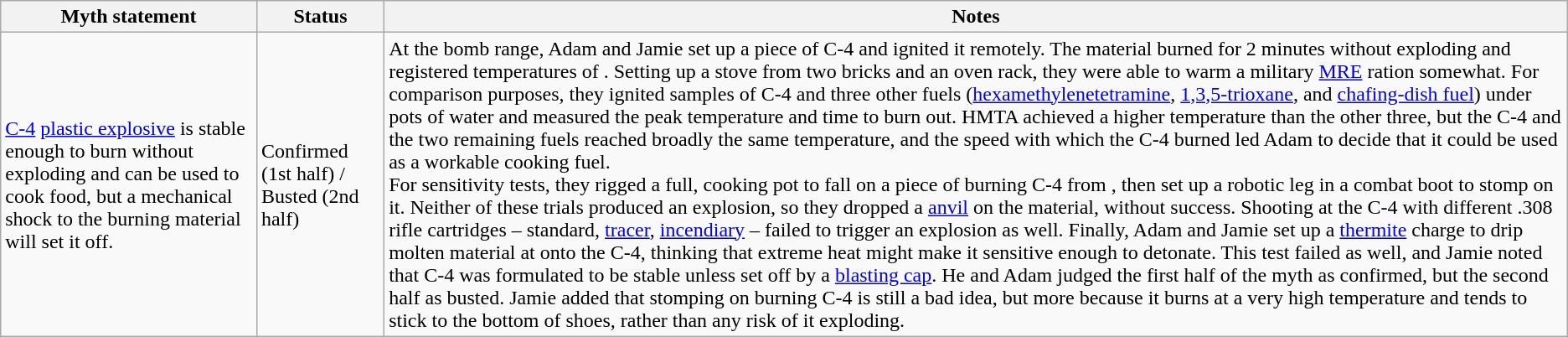<table class="wikitable plainrowheaders">
<tr>
<th>Myth statement</th>
<th>Status</th>
<th>Notes</th>
</tr>
<tr>
<td><a href='#'>C-4</a> <a href='#'>plastic explosive</a> is stable enough to burn without exploding and can be used to cook food, but a mechanical shock to the burning material will set it off.</td>
<td><span>Confirmed</span> (1st half) / <span>Busted</span> (2nd half)</td>
<td>At the bomb range, Adam and Jamie set up a piece of C-4 and ignited it remotely. The material burned for 2 minutes without exploding and registered temperatures of . Setting up a stove from two bricks and an oven rack, they were able to warm a military <a href='#'>MRE</a> ration somewhat. For comparison purposes, they ignited  samples of C-4 and three other fuels (<a href='#'>hexamethylenetetramine</a>, <a href='#'>1,3,5-trioxane</a>, and <a href='#'>chafing-dish fuel</a>) under pots of water and measured the peak temperature and time to burn out. HMTA achieved a higher temperature than the other three, but the C-4 and the two remaining fuels reached broadly the same temperature, and the speed with which the C-4 burned led Adam to decide that it could be used as a workable cooking fuel.<br>For sensitivity tests, they rigged a full,  cooking pot to fall on a piece of burning C-4 from , then set up a robotic leg in a combat boot to stomp on it. Neither of these trials produced an explosion, so they dropped a   <a href='#'>anvil</a> on the material, without success. Shooting at the C-4 with different .308 rifle cartridges – standard, <a href='#'>tracer</a>, <a href='#'>incendiary</a> – failed to trigger an explosion as well. Finally, Adam and Jamie set up a <a href='#'>thermite</a> charge to drip molten material at  onto the C-4, thinking that extreme heat might make it sensitive enough to detonate. This test failed as well, and Jamie noted that C-4 was formulated to be stable unless set off by a <a href='#'>blasting cap</a>. He and Adam judged the first half of the myth as confirmed, but the second half as busted. Jamie added that stomping on burning C-4 is still a bad idea, but more because it burns at a very high temperature and tends to stick to the bottom of shoes, rather than any risk of it exploding.</td>
</tr>
</table>
